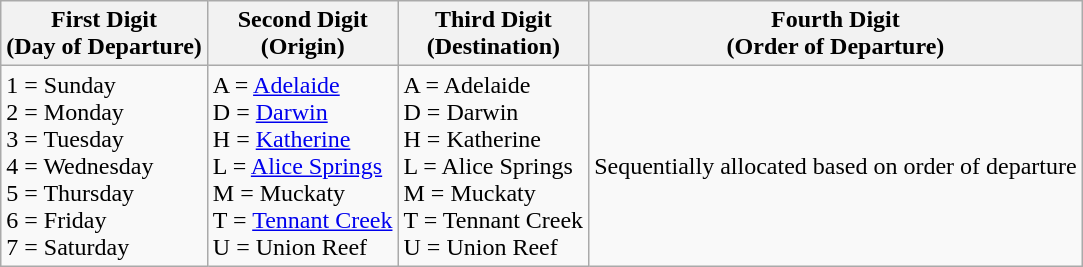<table class="wikitable">
<tr>
<th>First Digit<br>(Day of Departure)</th>
<th>Second Digit<br>(Origin)</th>
<th>Third Digit<br>(Destination)</th>
<th>Fourth Digit<br>(Order of Departure)</th>
</tr>
<tr>
<td>1 = Sunday<br>2 = Monday<br>3 = Tuesday<br>4 = Wednesday<br>5 = Thursday<br>6 = Friday<br>7 = Saturday</td>
<td>A = <a href='#'>Adelaide</a><br>D = <a href='#'>Darwin</a><br>H = <a href='#'>Katherine</a><br>L = <a href='#'>Alice Springs</a><br>M = Muckaty<br>T = <a href='#'>Tennant Creek</a><br>U = Union Reef</td>
<td>A = Adelaide<br>D = Darwin<br>H = Katherine<br>L = Alice Springs<br>M = Muckaty<br>T = Tennant Creek<br>U = Union Reef</td>
<td>Sequentially allocated based on order of departure</td>
</tr>
</table>
